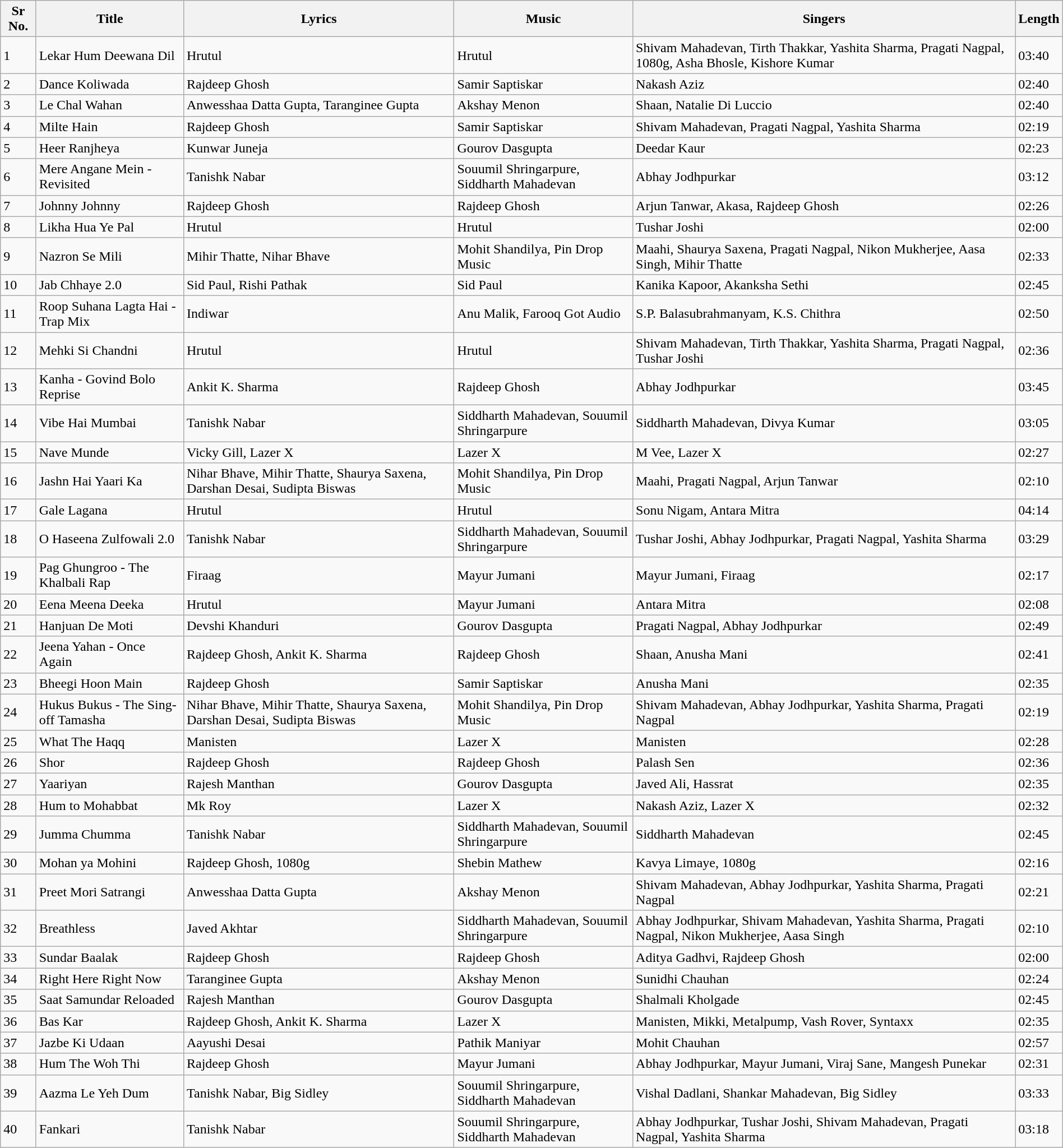<table class="wikitable" style="width:100%;">
<tr>
<th>Sr No.</th>
<th>Title</th>
<th>Lyrics</th>
<th>Music</th>
<th>Singers</th>
<th>Length</th>
</tr>
<tr>
<td>1</td>
<td>Lekar Hum Deewana Dil</td>
<td>Hrutul</td>
<td>Hrutul</td>
<td>Shivam Mahadevan, Tirth Thakkar, Yashita Sharma, Pragati Nagpal, 1080g, Asha Bhosle, Kishore Kumar</td>
<td>03:40</td>
</tr>
<tr>
<td>2</td>
<td>Dance Koliwada</td>
<td>Rajdeep Ghosh</td>
<td>Samir Saptiskar</td>
<td>Nakash Aziz</td>
<td>02:40</td>
</tr>
<tr>
<td>3</td>
<td>Le Chal Wahan</td>
<td>Anwesshaa Datta Gupta, Taranginee Gupta</td>
<td>Akshay Menon</td>
<td>Shaan, Natalie Di Luccio</td>
<td>02:40</td>
</tr>
<tr>
<td>4</td>
<td>Milte Hain</td>
<td>Rajdeep Ghosh</td>
<td>Samir Saptiskar</td>
<td>Shivam Mahadevan, Pragati Nagpal, Yashita Sharma</td>
<td>02:19</td>
</tr>
<tr>
<td>5</td>
<td>Heer Ranjheya</td>
<td>Kunwar Juneja</td>
<td>Gourov Dasgupta</td>
<td>Deedar Kaur</td>
<td>02:23</td>
</tr>
<tr>
<td>6</td>
<td>Mere Angane Mein - Revisited</td>
<td>Tanishk Nabar</td>
<td>Souumil Shringarpure, Siddharth Mahadevan</td>
<td>Abhay Jodhpurkar</td>
<td>03:12</td>
</tr>
<tr>
<td>7</td>
<td>Johnny Johnny</td>
<td>Rajdeep Ghosh</td>
<td>Rajdeep Ghosh</td>
<td>Arjun Tanwar, Akasa, Rajdeep Ghosh</td>
<td>02:26</td>
</tr>
<tr>
<td>8</td>
<td>Likha Hua Ye Pal</td>
<td>Hrutul</td>
<td>Hrutul</td>
<td>Tushar Joshi</td>
<td>02:00</td>
</tr>
<tr>
<td>9</td>
<td>Nazron Se Mili</td>
<td>Mihir Thatte, Nihar Bhave</td>
<td>Mohit Shandilya, Pin Drop Music</td>
<td>Maahi, Shaurya Saxena, Pragati Nagpal, Nikon Mukherjee, Aasa Singh, Mihir Thatte</td>
<td>02:33</td>
</tr>
<tr>
<td>10</td>
<td>Jab Chhaye 2.0</td>
<td>Sid Paul, Rishi Pathak</td>
<td>Sid Paul</td>
<td>Kanika Kapoor, Akanksha Sethi</td>
<td>02:45</td>
</tr>
<tr>
<td>11</td>
<td>Roop Suhana Lagta Hai - Trap Mix</td>
<td>Indiwar</td>
<td>Anu Malik, Farooq Got Audio</td>
<td>S.P. Balasubrahmanyam, K.S. Chithra</td>
<td>02:50</td>
</tr>
<tr>
<td>12</td>
<td>Mehki Si Chandni</td>
<td>Hrutul</td>
<td>Hrutul</td>
<td>Shivam Mahadevan, Tirth Thakkar, Yashita Sharma, Pragati Nagpal, Tushar Joshi</td>
<td>02:36</td>
</tr>
<tr>
<td>13</td>
<td>Kanha - Govind Bolo Reprise</td>
<td>Ankit K. Sharma</td>
<td>Rajdeep Ghosh</td>
<td>Abhay Jodhpurkar</td>
<td>03:45</td>
</tr>
<tr>
<td>14</td>
<td>Vibe Hai Mumbai</td>
<td>Tanishk Nabar</td>
<td>Siddharth Mahadevan, Souumil Shringarpure</td>
<td>Siddharth Mahadevan, Divya Kumar</td>
<td>03:05</td>
</tr>
<tr>
<td>15</td>
<td>Nave Munde</td>
<td>Vicky Gill, Lazer X</td>
<td>Lazer X</td>
<td>M Vee, Lazer X</td>
<td>02:27</td>
</tr>
<tr>
<td>16</td>
<td>Jashn Hai Yaari Ka</td>
<td>Nihar Bhave, Mihir Thatte, Shaurya Saxena, Darshan Desai, Sudipta Biswas</td>
<td>Mohit Shandilya, Pin Drop Music</td>
<td>Maahi, Pragati Nagpal, Arjun Tanwar</td>
<td>02:10</td>
</tr>
<tr>
<td>17</td>
<td>Gale Lagana</td>
<td>Hrutul</td>
<td>Hrutul</td>
<td>Sonu Nigam, Antara Mitra</td>
<td>04:14</td>
</tr>
<tr>
<td>18</td>
<td>O Haseena Zulfowali 2.0</td>
<td>Tanishk Nabar</td>
<td>Siddharth Mahadevan, Souumil Shringarpure</td>
<td>Tushar Joshi, Abhay Jodhpurkar, Pragati Nagpal, Yashita Sharma</td>
<td>03:29</td>
</tr>
<tr>
<td>19</td>
<td>Pag Ghungroo - The Khalbali Rap</td>
<td>Firaag</td>
<td>Mayur Jumani</td>
<td>Mayur Jumani, Firaag</td>
<td>02:17</td>
</tr>
<tr>
<td>20</td>
<td>Eena Meena Deeka</td>
<td>Hrutul</td>
<td>Mayur Jumani</td>
<td>Antara Mitra</td>
<td>02:08</td>
</tr>
<tr>
<td>21</td>
<td>Hanjuan De Moti</td>
<td>Devshi Khanduri</td>
<td>Gourov Dasgupta</td>
<td>Pragati Nagpal, Abhay Jodhpurkar</td>
<td>02:49</td>
</tr>
<tr>
<td>22</td>
<td>Jeena Yahan - Once Again</td>
<td>Rajdeep Ghosh, Ankit K. Sharma</td>
<td>Rajdeep Ghosh</td>
<td>Shaan, Anusha Mani</td>
<td>02:41</td>
</tr>
<tr>
<td>23</td>
<td>Bheegi Hoon Main</td>
<td>Rajdeep Ghosh</td>
<td>Samir Saptiskar</td>
<td>Anusha Mani</td>
<td>02:35</td>
</tr>
<tr>
<td>24</td>
<td>Hukus Bukus - The Sing-off Tamasha</td>
<td>Nihar Bhave, Mihir Thatte, Shaurya Saxena, Darshan Desai, Sudipta Biswas</td>
<td>Mohit Shandilya, Pin Drop Music</td>
<td>Shivam Mahadevan, Abhay Jodhpurkar, Yashita Sharma, Pragati Nagpal</td>
<td>02:19</td>
</tr>
<tr>
<td>25</td>
<td>What The Haqq</td>
<td>Manisten</td>
<td>Lazer X</td>
<td>Manisten</td>
<td>02:28</td>
</tr>
<tr>
<td>26</td>
<td>Shor</td>
<td>Rajdeep Ghosh</td>
<td>Rajdeep Ghosh</td>
<td>Palash Sen</td>
<td>02:36</td>
</tr>
<tr>
<td>27</td>
<td>Yaariyan</td>
<td>Rajesh Manthan</td>
<td>Gourov Dasgupta</td>
<td>Javed Ali, Hassrat</td>
<td>02:35</td>
</tr>
<tr>
<td>28</td>
<td>Hum to Mohabbat</td>
<td>Mk Roy</td>
<td>Lazer X</td>
<td>Nakash Aziz, Lazer X</td>
<td>02:32</td>
</tr>
<tr>
<td>29</td>
<td>Jumma Chumma</td>
<td>Tanishk Nabar</td>
<td>Siddharth Mahadevan, Souumil Shringarpure</td>
<td>Siddharth Mahadevan</td>
<td>02:45</td>
</tr>
<tr>
<td>30</td>
<td>Mohan ya Mohini</td>
<td>Rajdeep Ghosh, 1080g</td>
<td>Shebin Mathew</td>
<td>Kavya Limaye, 1080g</td>
<td>02:16</td>
</tr>
<tr>
<td>31</td>
<td>Preet Mori Satrangi</td>
<td>Anwesshaa Datta Gupta</td>
<td>Akshay Menon</td>
<td>Shivam Mahadevan, Abhay Jodhpurkar, Yashita Sharma, Pragati Nagpal</td>
<td>02:21</td>
</tr>
<tr>
<td>32</td>
<td>Breathless</td>
<td>Javed Akhtar</td>
<td>Siddharth Mahadevan, Souumil Shringarpure</td>
<td>Abhay Jodhpurkar, Shivam Mahadevan, Yashita Sharma, Pragati Nagpal, Nikon Mukherjee, Aasa Singh</td>
<td>02:10</td>
</tr>
<tr>
<td>33</td>
<td>Sundar Baalak</td>
<td>Rajdeep Ghosh</td>
<td>Rajdeep Ghosh</td>
<td>Aditya Gadhvi, Rajdeep Ghosh</td>
<td>02:00</td>
</tr>
<tr>
<td>34</td>
<td>Right Here Right Now</td>
<td>Taranginee Gupta</td>
<td>Akshay Menon</td>
<td>Sunidhi Chauhan</td>
<td>02:24</td>
</tr>
<tr>
<td>35</td>
<td>Saat Samundar Reloaded</td>
<td>Rajesh Manthan</td>
<td>Gourov Dasgupta</td>
<td>Shalmali Kholgade</td>
<td>02:45</td>
</tr>
<tr>
<td>36</td>
<td>Bas Kar</td>
<td>Rajdeep Ghosh, Ankit K. Sharma</td>
<td>Lazer X</td>
<td>Manisten, Mikki, Metalpump, Vash Rover, Syntaxx</td>
<td>02:35</td>
</tr>
<tr>
<td>37</td>
<td>Jazbe Ki Udaan</td>
<td>Aayushi Desai</td>
<td>Pathik Maniyar</td>
<td>Mohit Chauhan</td>
<td>02:57</td>
</tr>
<tr>
<td>38</td>
<td>Hum The Woh Thi</td>
<td>Rajdeep Ghosh</td>
<td>Mayur Jumani</td>
<td>Abhay Jodhpurkar, Mayur Jumani, Viraj Sane, Mangesh Punekar</td>
<td>02:31</td>
</tr>
<tr>
<td>39</td>
<td>Aazma Le Yeh Dum</td>
<td>Tanishk Nabar, Big Sidley</td>
<td>Souumil Shringarpure, Siddharth Mahadevan</td>
<td>Vishal Dadlani, Shankar Mahadevan, Big Sidley</td>
<td>03:33</td>
</tr>
<tr>
<td>40</td>
<td>Fankari</td>
<td>Tanishk Nabar</td>
<td>Souumil Shringarpure, Siddharth Mahadevan</td>
<td>Abhay Jodhpurkar, Tushar Joshi, Shivam Mahadevan, Pragati Nagpal, Yashita Sharma</td>
<td>03:18</td>
</tr>
</table>
